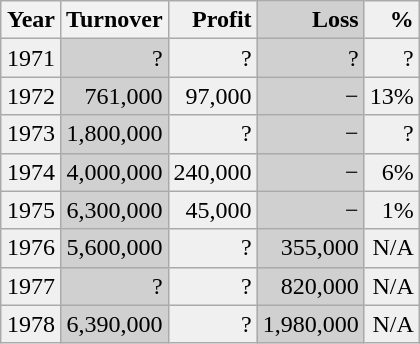<table class="wikitable" style="float: right">
<tr>
<th style="background:#i-align:center">Year</th>
<th style="background:#i-align:center">Turnover</th>
<th style="background:#f0f0f0; text-align:right">Profit</th>
<th style="background:#d0d0d0; text-align:right">Loss</th>
<th style="background:#f0f0f0; text-align:right">%</th>
</tr>
<tr>
<td style="background:#f0f0f0; text-align:center">1971</td>
<td style="background:#d0d0d0; text-align:right">?</td>
<td style="background:#f0f0f0; text-align:right">?</td>
<td style="background:#d0d0d0; text-align:right">?</td>
<td style="background:#f0f0f0; text-align:right">?</td>
</tr>
<tr>
<td style="background:#f0f0f0; text-align:center">1972</td>
<td style="background:#d0d0d0; text-align:right">761,000</td>
<td style="background:#f0f0f0; text-align:right">97,000</td>
<td style="background:#d0d0d0; text-align:right">−</td>
<td style="background:#f0f0f0; text-align:right">13%</td>
</tr>
<tr>
<td style="background:#f0f0f0; text-align:center">1973</td>
<td style="background:#d0d0d0; text-align:right">1,800,000</td>
<td style="background:#f0f0f0; text-align:right">?</td>
<td style="background:#d0d0d0; text-align:right">−</td>
<td style="background:#f0f0f0; text-align:right">?</td>
</tr>
<tr>
<td style="background:#f0f0f0; text-align:center">1974</td>
<td style="background:#d0d0d0; text-align:right">4,000,000</td>
<td style="background:#f0f0f0; text-align:right">240,000</td>
<td style="background:#d0d0d0; text-align:right">−</td>
<td style="background:#f0f0f0; text-align:right">6%</td>
</tr>
<tr>
<td style="background:#f0f0f0; text-align:center">1975</td>
<td style="background:#d0d0d0; text-align:right">6,300,000</td>
<td style="background:#f0f0f0; text-align:right">45,000</td>
<td style="background:#d0d0d0; text-align:right">−</td>
<td style="background:#f0f0f0; text-align:right">1%</td>
</tr>
<tr>
<td style="background:#f0f0f0; text-align:center">1976</td>
<td style="background:#d0d0d0; text-align:right">5,600,000</td>
<td style="background:#f0f0f0; text-align:right">?</td>
<td style="background:#d0d0d0; text-align:right">355,000</td>
<td style="background:#f0f0f0; text-align:right">N/A</td>
</tr>
<tr>
<td style="background:#f0f0f0; text-align:center">1977</td>
<td style="background:#d0d0d0; text-align:right">?</td>
<td style="background:#f0f0f0; text-align:right">?</td>
<td style="background:#d0d0d0; text-align:right">820,000</td>
<td style="background:#f0f0f0; text-align:right">N/A</td>
</tr>
<tr>
<td style="background:#f0f0f0; text-align:center">1978</td>
<td style="background:#d0d0d0; text-align:right">6,390,000</td>
<td style="background:#f0f0f0; text-align:right">?</td>
<td style="background:#d0d0d0; text-align:right">1,980,000</td>
<td style="background:#f0f0f0; text-align:right">N/A</td>
</tr>
</table>
